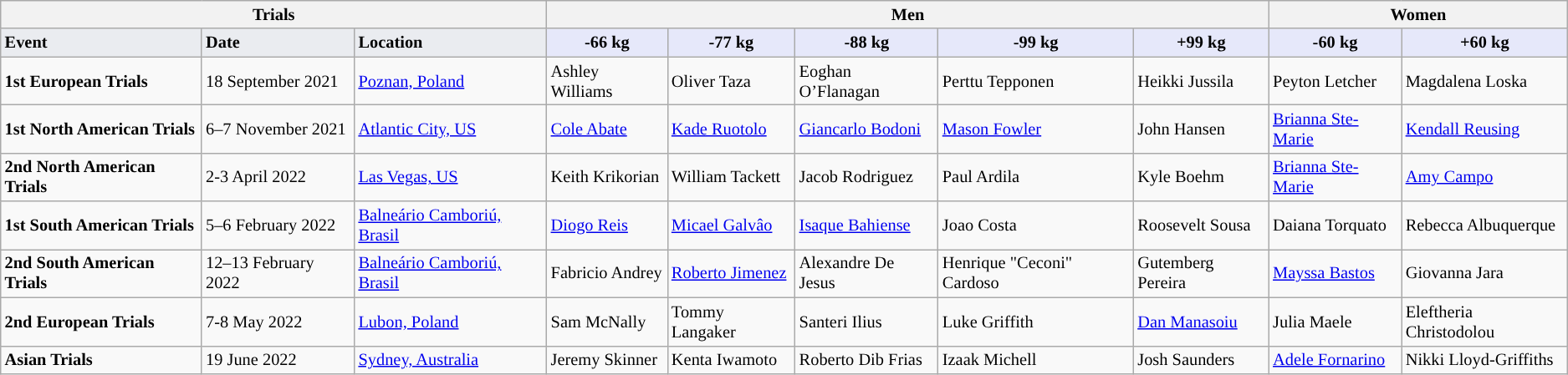<table class="wikitable" style="font-size: 85%;">
<tr>
<th colspan="3" style="width: 80px"><strong>Trials</strong></th>
<th colspan="5" style="width: 110px"><strong>Men</strong></th>
<th colspan="2" style="width: 110px"><strong>Women</strong></th>
</tr>
<tr>
<td style="background-color: #EAECF0"><strong>Event</strong></td>
<td style="background-color: #EAECF0"><strong>Date</strong></td>
<td style="background-color: #EAECF0"><strong>Location</strong></td>
<th colspan="1" style="background-color: #E6E8FA; color: #000000; text-align: center;">-66 kg</th>
<th colspan="1" style="background-color: #E6E8FA; color: #000000; text-align: center;">-77 kg</th>
<th colspan="1" style="background-color: #E6E8FA; color: #000000; text-align: center;">-88 kg</th>
<th colspan="1" style="background-color: #E6E8FA; color: #000000; text-align: center;">-99 kg</th>
<th colspan="1" style="background-color: #E6E8FA; color: #000000; text-align: center;">+99 kg</th>
<th colspan="1" style="background-color: #E6E8FA; color: #000000; text-align: center;">-60 kg</th>
<th colspan="1" style="background-color: #E6E8FA; color: #000000; text-align: center;">+60 kg</th>
</tr>
<tr>
<td><strong>1st European Trials</strong></td>
<td>18 September 2021</td>
<td> <a href='#'>Poznan, Poland</a></td>
<td> Ashley Williams</td>
<td> Oliver Taza</td>
<td> Eoghan O’Flanagan</td>
<td> Perttu Tepponen</td>
<td> Heikki Jussila</td>
<td> Peyton Letcher</td>
<td> Magdalena Loska</td>
</tr>
<tr>
<td><strong>1st North American Trials</strong></td>
<td>6–7 November 2021</td>
<td> <a href='#'>Atlantic City, US</a></td>
<td> <a href='#'>Cole Abate</a></td>
<td> <a href='#'>Kade Ruotolo</a></td>
<td> <a href='#'>Giancarlo Bodoni</a></td>
<td> <a href='#'>Mason Fowler</a></td>
<td> John Hansen</td>
<td> <a href='#'>Brianna Ste-Marie</a></td>
<td> <a href='#'>Kendall Reusing</a></td>
</tr>
<tr>
<td><strong>2nd North American Trials</strong></td>
<td>2-3 April 2022</td>
<td> <a href='#'>Las Vegas, US</a></td>
<td> Keith Krikorian</td>
<td> William Tackett</td>
<td> Jacob Rodriguez</td>
<td> Paul Ardila</td>
<td> Kyle Boehm </td>
<td> <a href='#'>Brianna Ste-Marie</a></td>
<td> <a href='#'>Amy Campo</a></td>
</tr>
<tr>
<td><strong>1st South American Trials</strong></td>
<td>5–6 February 2022</td>
<td> <a href='#'>Balneário Camboriú, Brasil</a></td>
<td> <a href='#'>Diogo Reis</a></td>
<td> <a href='#'>Micael Galvâo</a></td>
<td> <a href='#'>Isaque Bahiense</a></td>
<td> Joao Costa</td>
<td> Roosevelt Sousa</td>
<td> Daiana Torquato</td>
<td> Rebecca Albuquerque</td>
</tr>
<tr>
<td><strong>2nd South American Trials</strong></td>
<td>12–13 February 2022</td>
<td> <a href='#'>Balneário Camboriú, Brasil</a></td>
<td> Fabricio Andrey</td>
<td> <a href='#'>Roberto Jimenez</a></td>
<td> Alexandre De Jesus</td>
<td> Henrique "Ceconi" Cardoso</td>
<td> Gutemberg Pereira </td>
<td> <a href='#'>Mayssa Bastos</a></td>
<td> Giovanna Jara</td>
</tr>
<tr>
<td><strong>2nd European Trials</strong></td>
<td>7-8 May 2022</td>
<td> <a href='#'>Lubon, Poland</a></td>
<td> Sam McNally</td>
<td> Tommy Langaker</td>
<td> Santeri Ilius</td>
<td> Luke Griffith</td>
<td> <a href='#'>Dan Manasoiu</a></td>
<td> Julia Maele</td>
<td> Eleftheria Christodolou</td>
</tr>
<tr>
<td><strong>Asian Trials</strong></td>
<td>19 June 2022</td>
<td> <a href='#'>Sydney, Australia</a></td>
<td> Jeremy Skinner</td>
<td> Kenta Iwamoto</td>
<td> Roberto Dib Frias</td>
<td> Izaak Michell</td>
<td> Josh Saunders</td>
<td> <a href='#'>Adele Fornarino</a></td>
<td> Nikki Lloyd-Griffiths</td>
</tr>
</table>
